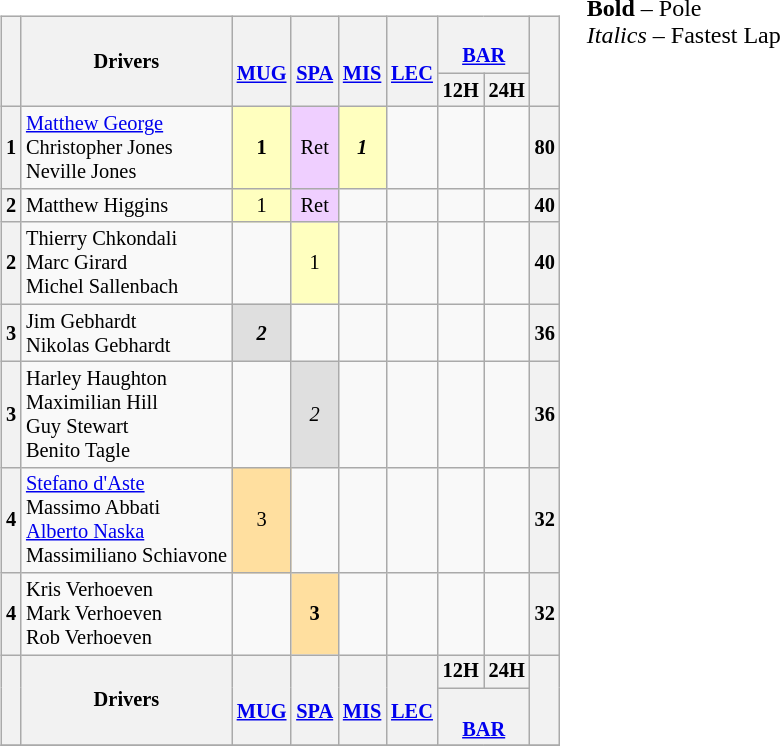<table>
<tr>
<td valign="top"><br><table align=left| class="wikitable" style="font-size: 85%; text-align: center;">
<tr valign="top">
<th rowspan=2 valign=middle></th>
<th rowspan=2 valign=middle>Drivers</th>
<th rowspan="2" valign="middle"><br><a href='#'>MUG</a></th>
<th rowspan="2" valign="middle"><br><a href='#'>SPA</a></th>
<th rowspan="2" valign="middle"><br><a href='#'>MIS</a></th>
<th rowspan="2" valign="middle"><br><a href='#'>LEC</a></th>
<th colspan="2"><br><a href='#'>BAR</a></th>
<th rowspan=2 valign=middle>  </th>
</tr>
<tr>
<th>12H</th>
<th>24H</th>
</tr>
<tr>
<th>1</th>
<td align="left"> <a href='#'>Matthew George</a><br> Christopher Jones<br> Neville Jones</td>
<td style="background:#FFFFBF;"><strong>1</strong></td>
<td style="background:#EFCFFF;">Ret</td>
<td style="background:#FFFFBF;"><strong><em>1</em></strong></td>
<td></td>
<td></td>
<td></td>
<th>80</th>
</tr>
<tr>
<th>2</th>
<td align="left"> Matthew Higgins</td>
<td style="background:#FFFFBF;">1</td>
<td style="background:#EFCFFF;">Ret</td>
<td></td>
<td></td>
<td></td>
<td></td>
<th>40</th>
</tr>
<tr>
<th>2</th>
<td align="left"> Thierry Chkondali<br> Marc Girard<br> Michel Sallenbach</td>
<td></td>
<td style="background:#FFFFBF;">1</td>
<td></td>
<td></td>
<td></td>
<td></td>
<th>40</th>
</tr>
<tr>
<th>3</th>
<td align="left"> Jim Gebhardt<br> Nikolas Gebhardt</td>
<td style="background:#DFDFDF;"><strong><em>2</em></strong></td>
<td></td>
<td></td>
<td></td>
<td></td>
<td></td>
<th>36</th>
</tr>
<tr>
<th>3</th>
<td align="left"> Harley Haughton<br> Maximilian Hill<br> Guy Stewart<br> Benito Tagle</td>
<td></td>
<td style="background:#DFDFDF;"><em>2</em></td>
<td></td>
<td></td>
<td></td>
<td></td>
<th>36</th>
</tr>
<tr>
<th>4</th>
<td align="left"> <a href='#'>Stefano d'Aste</a><br> Massimo Abbati<br> <a href='#'>Alberto Naska</a><br> Massimiliano Schiavone</td>
<td style="background:#FFDF9F;">3</td>
<td></td>
<td></td>
<td></td>
<td></td>
<td></td>
<th>32</th>
</tr>
<tr>
<th>4</th>
<td align="left"> Kris Verhoeven<br> Mark Verhoeven<br> Rob Verhoeven</td>
<td></td>
<td style="background:#FFDF9F;"><strong>3</strong></td>
<td></td>
<td></td>
<td></td>
<td></td>
<th>32</th>
</tr>
<tr>
<th rowspan="2" valign="middle"></th>
<th rowspan="2" valign="middle">Drivers</th>
<th rowspan="2" valign="middle"><br><a href='#'>MUG</a></th>
<th rowspan="2" valign="middle"><br><a href='#'>SPA</a></th>
<th rowspan="2" valign="middle"><br><a href='#'>MIS</a></th>
<th rowspan="2" valign="middle"><br><a href='#'>LEC</a></th>
<th>12H</th>
<th>24H</th>
<th rowspan="2" valign="middle">  </th>
</tr>
<tr>
<th colspan="2"><br><a href='#'>BAR</a></th>
</tr>
<tr>
</tr>
</table>
</td>
<td valign="top"><br>
<span><strong>Bold</strong> – Pole<br>
<em>Italics</em> – Fastest Lap</span></td>
</tr>
</table>
